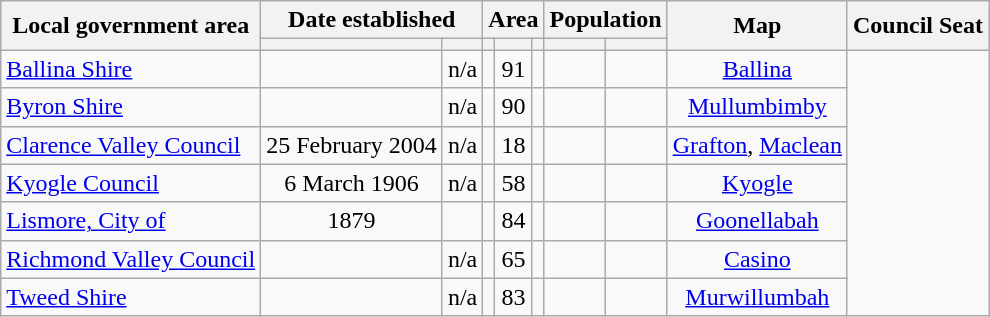<table class="wikitable sortable" style=text-align:center>
<tr>
<th rowspan=2>Local government area</th>
<th colspan=2>Date established</th>
<th colspan=3>Area</th>
<th colspan=2>Population</th>
<th class=unsortable rowspan=2>Map</th>
<th rowspan=2>Council Seat</th>
</tr>
<tr>
<th></th>
<th></th>
<th></th>
<th></th>
<th></th>
<th></th>
<th></th>
</tr>
<tr>
<td align=left><a href='#'>Ballina Shire</a></td>
<td></td>
<td>n/a</td>
<td></td>
<td scope="row">91</td>
<td align=right></td>
<td scope="row"></td>
<td></td>
<td><a href='#'>Ballina</a></td>
</tr>
<tr>
<td align=left><a href='#'>Byron Shire</a></td>
<td></td>
<td>n/a</td>
<td></td>
<td scope="row">90</td>
<td align=right></td>
<td scope="row"></td>
<td></td>
<td><a href='#'>Mullumbimby</a></td>
</tr>
<tr>
<td align=left><a href='#'>Clarence Valley Council</a></td>
<td>25 February 2004</td>
<td>n/a</td>
<td></td>
<td>18</td>
<td align="right"></td>
<td scope="row"></td>
<td></td>
<td><a href='#'>Grafton</a>, <a href='#'>Maclean</a></td>
</tr>
<tr>
<td align=left><a href='#'>Kyogle Council</a></td>
<td>6 March 1906<br></td>
<td>n/a</td>
<td></td>
<td scope="row">58</td>
<td align=right></td>
<td scope="row"></td>
<td></td>
<td><a href='#'>Kyogle</a></td>
</tr>
<tr>
<td align=left><a href='#'>Lismore, City of</a></td>
<td>1879 </td>
<td></td>
<td></td>
<td scope="row">84</td>
<td align=right></td>
<td scope="row"></td>
<td></td>
<td><a href='#'>Goonellabah</a></td>
</tr>
<tr>
<td align=left><a href='#'>Richmond Valley Council</a></td>
<td></td>
<td>n/a</td>
<td></td>
<td scope="row">65</td>
<td align=right></td>
<td scope="row"></td>
<td></td>
<td><a href='#'>Casino</a></td>
</tr>
<tr>
<td align=left><a href='#'>Tweed Shire</a></td>
<td></td>
<td>n/a</td>
<td></td>
<td scope="row">83</td>
<td align=right></td>
<td scope="row"></td>
<td></td>
<td><a href='#'>Murwillumbah</a></td>
</tr>
</table>
